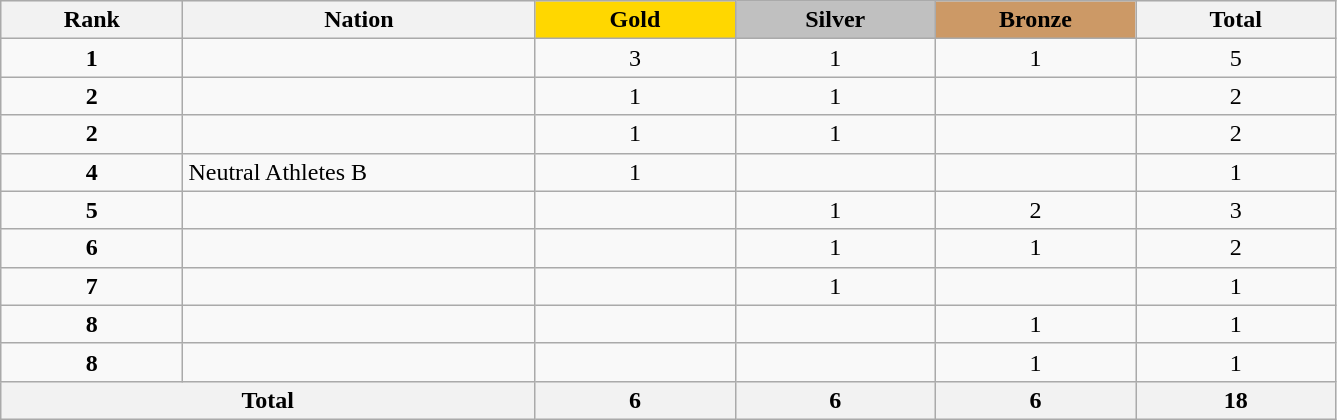<table class="wikitable collapsible autocollapse plainrowheaders" width=70.5% style="text-align:center;">
<tr style="background-color:#EDEDED;">
<th width=100px class="hintergrundfarbe5">Rank</th>
<th width=200px class="hintergrundfarbe6">Nation</th>
<th style="background:    gold; width:15%">Gold</th>
<th style="background:  silver; width:15%">Silver</th>
<th style="background: #CC9966; width:15%">Bronze</th>
<th class="hintergrundfarbe6" style="width:15%">Total</th>
</tr>
<tr>
<td><strong>1</strong></td>
<td align=left></td>
<td>3</td>
<td>1</td>
<td>1</td>
<td>5</td>
</tr>
<tr>
<td><strong>2</strong></td>
<td align=left></td>
<td>1</td>
<td>1</td>
<td></td>
<td>2</td>
</tr>
<tr>
<td><strong>2</strong></td>
<td align=left></td>
<td>1</td>
<td>1</td>
<td></td>
<td>2</td>
</tr>
<tr>
<td><strong>4</strong></td>
<td align=left> Neutral Athletes B</td>
<td>1</td>
<td></td>
<td></td>
<td>1</td>
</tr>
<tr>
<td><strong>5</strong></td>
<td align=left></td>
<td></td>
<td>1</td>
<td>2</td>
<td>3</td>
</tr>
<tr>
<td><strong>6</strong></td>
<td align=left></td>
<td></td>
<td>1</td>
<td>1</td>
<td>2</td>
</tr>
<tr>
<td><strong>7</strong></td>
<td align=left></td>
<td></td>
<td>1</td>
<td></td>
<td>1</td>
</tr>
<tr>
<td><strong>8</strong></td>
<td align=left></td>
<td></td>
<td></td>
<td>1</td>
<td>1</td>
</tr>
<tr>
<td><strong>8</strong></td>
<td align=left></td>
<td></td>
<td></td>
<td>1</td>
<td>1</td>
</tr>
<tr>
<th colspan=2>Total</th>
<th>6</th>
<th>6</th>
<th>6</th>
<th>18</th>
</tr>
</table>
